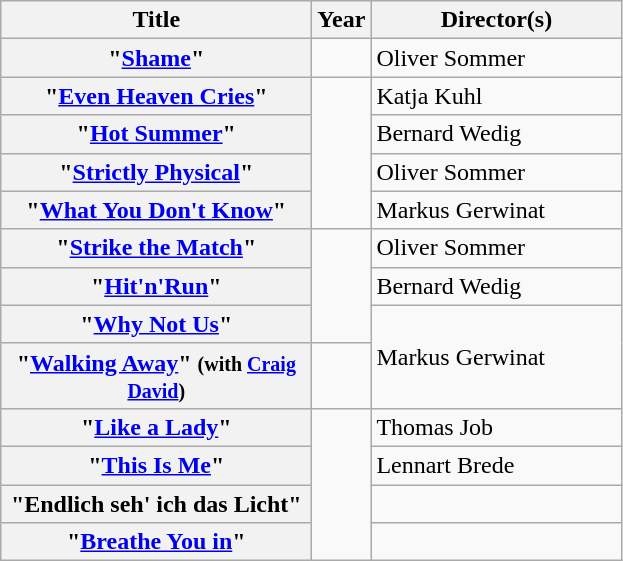<table class="wikitable plainrowheaders sortable">
<tr>
<th scope="col" style="width:200px;">Title</th>
<th scope="col">Year</th>
<th scope="col" style="width:160px;">Director(s)</th>
</tr>
<tr>
<th scope="row">"<a href='#'>Shame</a>"</th>
<td></td>
<td>Oliver Sommer</td>
</tr>
<tr>
<th scope="row">"<a href='#'>Even Heaven Cries</a>"</th>
<td rowspan="4"></td>
<td>Katja Kuhl</td>
</tr>
<tr>
<th scope="row">"<a href='#'>Hot Summer</a>"</th>
<td>Bernard Wedig</td>
</tr>
<tr>
<th scope="row">"<a href='#'>Strictly Physical</a>"</th>
<td>Oliver Sommer</td>
</tr>
<tr>
<th scope="row">"<a href='#'>What You Don't Know</a>"</th>
<td>Markus Gerwinat</td>
</tr>
<tr>
<th scope="row">"<a href='#'>Strike the Match</a>"</th>
<td rowspan="3"></td>
<td>Oliver Sommer</td>
</tr>
<tr>
<th scope="row">"<a href='#'>Hit'n'Run</a>"</th>
<td>Bernard Wedig</td>
</tr>
<tr>
<th scope="row">"<a href='#'>Why Not Us</a>"</th>
<td rowspan="2">Markus Gerwinat</td>
</tr>
<tr>
<th scope="row">"<a href='#'>Walking Away</a>" <small>(with <a href='#'>Craig David</a>)</small></th>
<td></td>
</tr>
<tr>
<th scope="row">"<a href='#'>Like a Lady</a>"</th>
<td rowspan="4"></td>
<td>Thomas Job</td>
</tr>
<tr>
<th scope="row">"<a href='#'>This Is Me</a>"</th>
<td>Lennart Brede</td>
</tr>
<tr>
<th scope="row">"Endlich seh' ich das Licht"</th>
<td></td>
</tr>
<tr>
<th scope="row">"<a href='#'>Breathe You in</a>"</th>
<td></td>
</tr>
</table>
